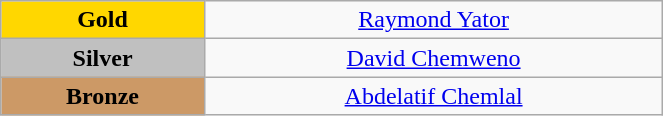<table class="wikitable" style="text-align:center; " width="35%">
<tr>
<td bgcolor="gold"><strong>Gold</strong></td>
<td><a href='#'>Raymond Yator</a><br>  <small><em></em></small></td>
</tr>
<tr>
<td bgcolor="silver"><strong>Silver</strong></td>
<td><a href='#'>David Chemweno</a><br>  <small><em></em></small></td>
</tr>
<tr>
<td bgcolor="CC9966"><strong>Bronze</strong></td>
<td><a href='#'>Abdelatif Chemlal</a><br>  <small><em></em></small></td>
</tr>
</table>
